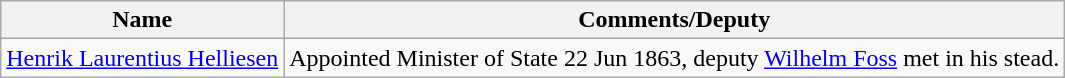<table class="wikitable">
<tr>
<th>Name</th>
<th>Comments/Deputy</th>
</tr>
<tr>
<td><a href='#'>Henrik Laurentius Helliesen</a></td>
<td>Appointed Minister of State 22 Jun 1863, deputy <a href='#'>Wilhelm Foss</a> met in his stead.</td>
</tr>
</table>
